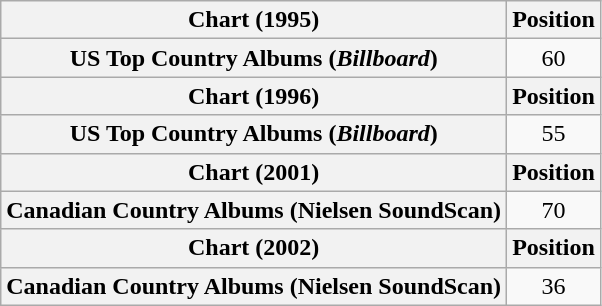<table class="wikitable plainrowheaders" style="text-align:center">
<tr>
<th scope="col">Chart (1995)</th>
<th scope="col">Position</th>
</tr>
<tr>
<th scope="row">US Top Country Albums (<em>Billboard</em>)</th>
<td>60</td>
</tr>
<tr>
<th scope="col">Chart (1996)</th>
<th scope="col">Position</th>
</tr>
<tr>
<th scope="row">US Top Country Albums (<em>Billboard</em>)</th>
<td>55</td>
</tr>
<tr>
<th scope="col">Chart (2001)</th>
<th scope="col">Position</th>
</tr>
<tr>
<th scope="row">Canadian Country Albums (Nielsen SoundScan)</th>
<td>70</td>
</tr>
<tr>
<th scope="col">Chart (2002)</th>
<th scope="col">Position</th>
</tr>
<tr>
<th scope="row">Canadian Country Albums (Nielsen SoundScan)</th>
<td>36</td>
</tr>
</table>
